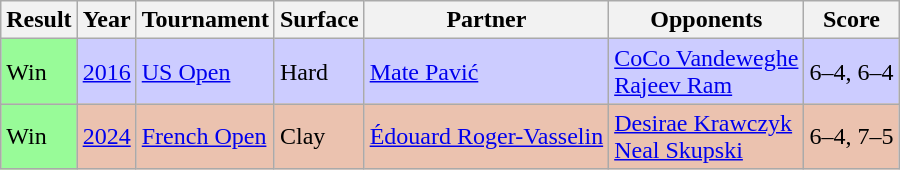<table class="sortable wikitable nowrap">
<tr>
<th>Result</th>
<th>Year</th>
<th>Tournament</th>
<th>Surface</th>
<th>Partner</th>
<th>Opponents</th>
<th class=unsortable>Score</th>
</tr>
<tr bgcolor=ccccff>
<td bgcolor=98fb98>Win</td>
<td><a href='#'>2016</a></td>
<td><a href='#'>US Open</a></td>
<td>Hard</td>
<td> <a href='#'>Mate Pavić</a></td>
<td> <a href='#'>CoCo Vandeweghe</a> <br>  <a href='#'>Rajeev Ram</a></td>
<td>6–4, 6–4</td>
</tr>
<tr bgcolor=ebc2af>
<td bgcolor=98fb98>Win</td>
<td><a href='#'>2024</a></td>
<td><a href='#'>French Open</a></td>
<td>Clay</td>
<td> <a href='#'>Édouard Roger-Vasselin</a></td>
<td> <a href='#'>Desirae Krawczyk</a> <br>  <a href='#'>Neal Skupski</a></td>
<td>6–4, 7–5</td>
</tr>
</table>
